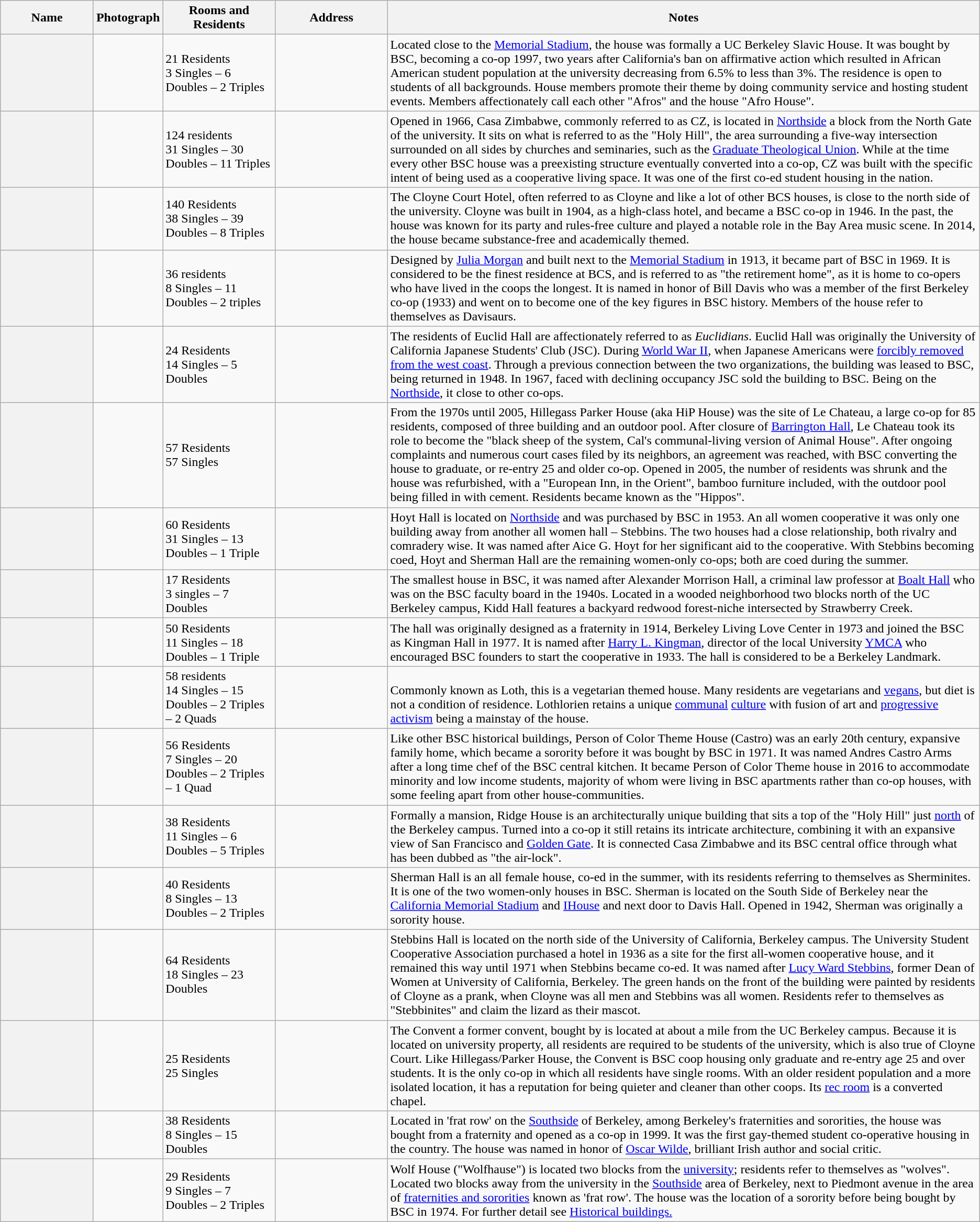<table class="wikitable sortable">
<tr>
<th scope="col" style="width:10%">Name</th>
<th scope="col" style="width:75px" class="unsortable">Photograph</th>
<th scope="col" style="width:12%">Rooms and Residents</th>
<th scope="col" style="width:12%" class="unsortable">Address</th>
<th scope="col" style="width:65%" class="unsortable">Notes</th>
</tr>
<tr>
<th></th>
<td></td>
<td>21 Residents<br>3 Singles – 6 Doubles – 2 Triples</td>
<td></td>
<td>Located close to the <a href='#'>Memorial Stadium</a>, the house was formally a UC Berkeley Slavic House. It was bought by BSC, becoming a co-op 1997, two years after California's ban on affirmative action which resulted in African American student population at the university decreasing from 6.5% to less than 3%. The residence is open to students of all backgrounds. House members promote their theme by doing community service and hosting student events. Members affectionately call each other "Afros" and the house "Afro House".</td>
</tr>
<tr>
<th></th>
<td></td>
<td>124 residents<br>31 Singles – 30 Doubles – 11 Triples</td>
<td></td>
<td>Opened in 1966, Casa Zimbabwe, commonly referred to as CZ, is located in <a href='#'>Northside</a> a block from the North Gate of the university. It sits on what is referred to as the "Holy Hill", the area surrounding a five-way intersection surrounded on all sides by churches and seminaries, such as the <a href='#'>Graduate Theological Union</a>. While at the time every other BSC house was a preexisting structure eventually converted into a co-op, CZ was built with the specific intent of being used as a cooperative living space. It was one of the first co-ed student housing in the nation.</td>
</tr>
<tr>
<th></th>
<td></td>
<td>140 Residents<br>38 Singles – 39 Doubles – 8 Triples</td>
<td></td>
<td>The Cloyne Court Hotel, often referred to as Cloyne and like a lot of other BCS houses, is close to the north side of the university. Cloyne was built in 1904, as a high-class hotel, and became a BSC co-op in 1946. In the past, the house was known for its party and rules-free culture and played a notable role in the Bay Area music scene. In 2014, the house became substance-free and academically themed.</td>
</tr>
<tr>
<th></th>
<td></td>
<td>36 residents<br>8 Singles – 11 Doubles – 2 triples</td>
<td></td>
<td>Designed by <a href='#'>Julia Morgan</a> and built next to the <a href='#'>Memorial Stadium</a> in 1913, it became part of BSC in 1969. It is considered to be the finest residence at BCS, and is referred to as "the retirement home", as it is home to co-opers who have lived in the coops the longest. It is named in honor of Bill Davis who was a member of the first Berkeley co-op (1933) and went on to become one of the key figures in BSC history. Members of the house refer to themselves as Davisaurs.</td>
</tr>
<tr>
<th></th>
<td></td>
<td>24 Residents<br>14 Singles – 5 Doubles</td>
<td></td>
<td>The residents of Euclid Hall are affectionately referred to as <em>Euclidians</em>. Euclid Hall was originally the University of California Japanese Students' Club (JSC). During <a href='#'>World War II</a>, when Japanese Americans were <a href='#'>forcibly removed from the west coast</a>. Through a previous connection between the two organizations, the building was leased to BSC, being returned in 1948. In 1967, faced with declining occupancy JSC sold the building to BSC. Being on the <a href='#'>Northside</a>, it close to other co-ops.</td>
</tr>
<tr>
<th></th>
<td></td>
<td>57 Residents<br>57 Singles</td>
<td></td>
<td>From the 1970s until 2005, Hillegass Parker House (aka HiP House) was the site of Le Chateau, a large co-op for 85 residents, composed of three building and an outdoor pool. After closure of <a href='#'>Barrington Hall</a>, Le Chateau took its role to become the "black sheep of the system, Cal's communal-living version of Animal House". After ongoing complaints and numerous court cases filed by its neighbors, an agreement was reached, with BSC converting the house to graduate, or re-entry 25 and older co-op. Opened in 2005, the number of residents was shrunk and the house was refurbished, with a "European Inn, in the Orient", bamboo furniture included, with the outdoor pool being filled in with cement. Residents became known as the "Hippos".</td>
</tr>
<tr>
<th></th>
<td></td>
<td>60 Residents<br>31 Singles – 13 Doubles – 1 Triple</td>
<td></td>
<td>Hoyt Hall is located on <a href='#'>Northside</a> and was purchased by BSC in 1953. An all women cooperative it was only one building away from another all women hall – Stebbins. The two houses had a close relationship, both rivalry and comradery wise. It was named after Aice G. Hoyt for her significant aid to the cooperative. With Stebbins becoming coed, Hoyt and Sherman Hall are the remaining women-only co-ops; both are coed during the summer.</td>
</tr>
<tr>
<th></th>
<td></td>
<td>17 Residents<br>3 singles – 7 Doubles</td>
<td></td>
<td>The smallest house in BSC, it was named after Alexander Morrison Hall, a criminal law professor at <a href='#'>Boalt Hall</a> who was on the BSC faculty board in the 1940s. Located in a wooded neighborhood two blocks north of the UC Berkeley campus, Kidd Hall features a backyard redwood forest-niche intersected by Strawberry Creek.</td>
</tr>
<tr>
<th></th>
<td></td>
<td>50 Residents<br>11 Singles – 18 Doubles – 1 Triple</td>
<td><br></td>
<td>The hall was originally designed as a fraternity in 1914, Berkeley Living Love Center in 1973 and joined the BSC as Kingman Hall in 1977. It is named after <a href='#'>Harry L. Kingman</a>, director of the local University <a href='#'>YMCA</a> who encouraged BSC founders to start the cooperative in 1933. The hall is considered to be a Berkeley Landmark.</td>
</tr>
<tr>
<th></th>
<td></td>
<td>58 residents<br>14 Singles – 15 Doubles – 2 Triples – 2 Quads</td>
<td></td>
<td><br>Commonly known as Loth, this is a vegetarian themed house. Many residents are vegetarians and <a href='#'>vegans</a>, but diet is not a condition of residence. Lothlorien retains a unique <a href='#'>communal</a> <a href='#'>culture</a> with fusion of art and <a href='#'>progressive activism</a> being a mainstay of the house.</td>
</tr>
<tr>
<th></th>
<td></td>
<td>56 Residents<br>7 Singles – 20 Doubles – 2 Triples – 1 Quad</td>
<td></td>
<td>Like other BSC historical buildings, Person of Color Theme House (Castro) was an early 20th century, expansive family home, which became a sorority before it was bought by BSC in 1971. It was named Andres Castro Arms after a long time chef of the BSC central kitchen. It became Person of Color Theme house in 2016 to accommodate minority and low income students, majority of whom were living in BSC apartments rather than co-op houses, with some feeling apart from other house-communities.</td>
</tr>
<tr>
<th></th>
<td></td>
<td>38 Residents<br>11 Singles – 6 Doubles – 5 Triples</td>
<td></td>
<td>Formally a mansion, Ridge House is an architecturally unique building that sits a top of the "Holy Hill" just <a href='#'>north</a> of the Berkeley campus. Turned into a co-op it still retains its intricate architecture, combining it with an expansive view of San Francisco and <a href='#'>Golden Gate</a>. It is connected Casa Zimbabwe and its BSC central office through what has been dubbed as "the air-lock".</td>
</tr>
<tr>
<th></th>
<td></td>
<td>40 Residents<br>8 Singles – 13 Doubles – 2 Triples</td>
<td></td>
<td>Sherman Hall is an all female house, co-ed in the summer, with its residents referring to themselves as Sherminites. It is one of the two women-only houses in BSC. Sherman is located on the South Side of Berkeley near the <a href='#'>California Memorial Stadium</a> and <a href='#'>IHouse</a> and next door to Davis Hall. Opened in 1942, Sherman was originally a sorority house.</td>
</tr>
<tr>
<th></th>
<td></td>
<td>64 Residents<br>18 Singles – 23 Doubles</td>
<td></td>
<td>Stebbins Hall is located on the north side of the University of California, Berkeley campus. The University Student Cooperative Association purchased a hotel in 1936 as a site for the first all-women cooperative house, and it remained this way until 1971 when Stebbins became co-ed. It was named after <a href='#'>Lucy Ward Stebbins</a>, former Dean of Women at University of California, Berkeley. The green hands on the front of the building were painted by residents of Cloyne as a prank, when Cloyne was all men and Stebbins was all women. Residents refer to themselves as "Stebbinites" and claim the lizard as their mascot.</td>
</tr>
<tr>
<th></th>
<td></td>
<td>25 Residents<br>25 Singles</td>
<td></td>
<td>The Convent a former convent, bought by is located at about a mile from the UC Berkeley campus. Because it is located on university property, all residents are required to be students of the university, which is also true of Cloyne Court. Like Hillegass/Parker House, the Convent is BSC coop housing only graduate and re-entry age 25 and over students. It is the only co-op in which all residents have single rooms. With an older resident population and a more isolated location, it has a reputation for being quieter and cleaner than other coops. Its <a href='#'>rec room</a> is a converted chapel.</td>
</tr>
<tr>
<th></th>
<td></td>
<td>38 Residents<br>8 Singles – 15 Doubles</td>
<td></td>
<td>Located in 'frat row' on the <a href='#'>Southside</a> of Berkeley, among Berkeley's fraternities and sororities, the house was bought from a fraternity and opened as a co-op in 1999. It was the first gay-themed student co-operative housing in the country. The house was named in honor of <a href='#'>Oscar Wilde</a>, brilliant Irish author and social critic.</td>
</tr>
<tr>
<th></th>
<td></td>
<td>29 Residents<br>9 Singles – 7 Doubles – 2 Triples</td>
<td></td>
<td>Wolf House ("Wolfhause") is located two blocks from the <a href='#'>university</a>; residents refer to themselves as "wolves". Located two blocks away from the university in the <a href='#'>Southside</a> area of Berkeley, next to Piedmont avenue in the area of <a href='#'>fraternities and sororities</a> known as 'frat row'. The house was the location of a sorority before being bought by BSC in 1974. For further detail see <a href='#'>Historical buildings.</a></td>
</tr>
</table>
